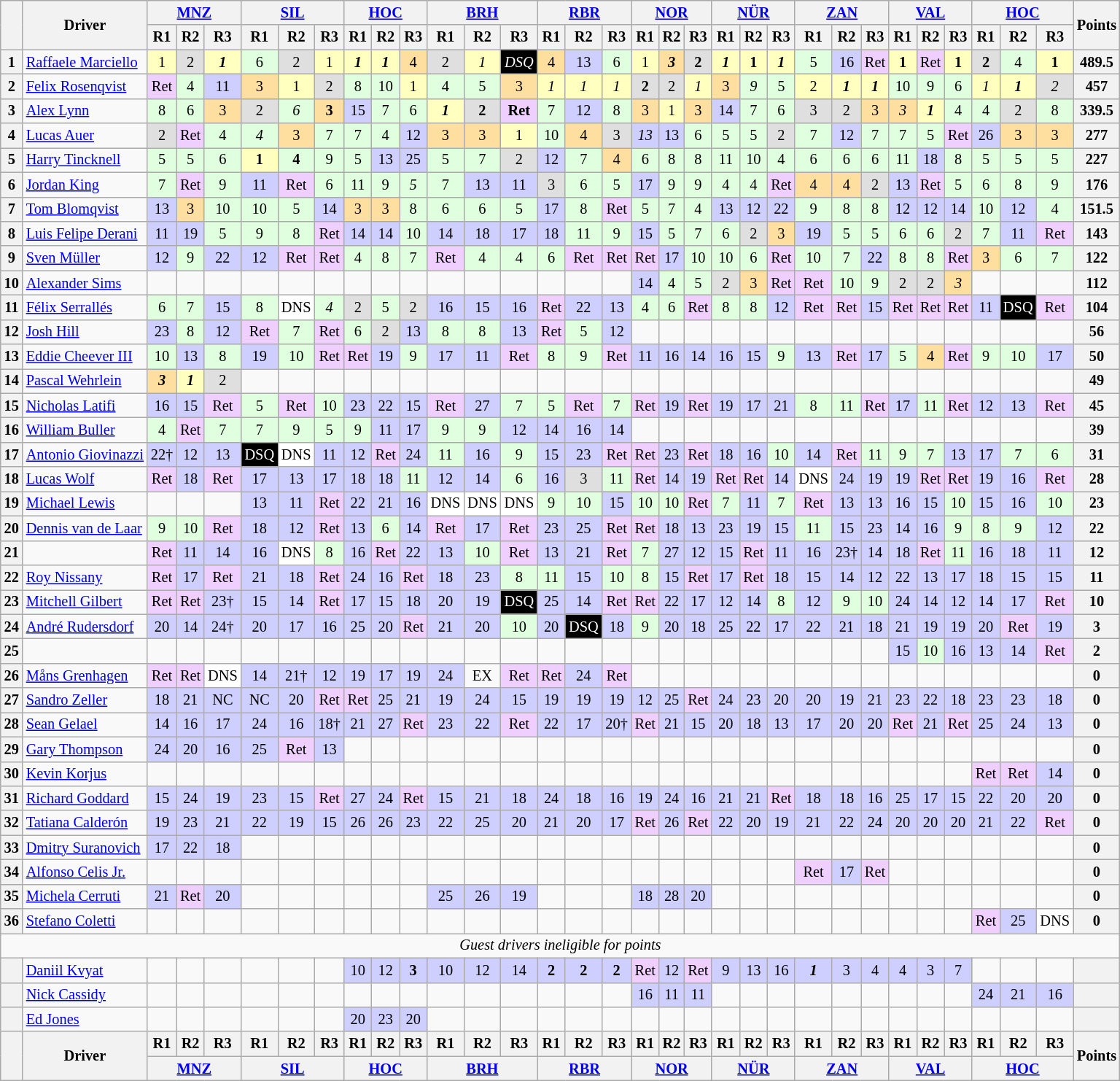<table align=left| class="wikitable" style="font-size: 85%; text-align: center">
<tr valign="top">
<th rowspan="2" valign="middle"></th>
<th rowspan="2" valign="middle">Driver</th>
<th colspan=3><a href='#'>MNZ</a><br></th>
<th colspan=3><a href='#'>SIL</a><br></th>
<th colspan=3><a href='#'>HOC</a><br></th>
<th colspan=3><a href='#'>BRH</a><br></th>
<th colspan=3><a href='#'>RBR</a><br></th>
<th colspan=3><a href='#'>NOR</a><br></th>
<th colspan=3><a href='#'>NÜR</a><br></th>
<th colspan=3><a href='#'>ZAN</a><br></th>
<th colspan=3><a href='#'>VAL</a><br></th>
<th colspan=3><a href='#'>HOC</a><br></th>
<th rowspan="2" valign="middle">Points</th>
</tr>
<tr>
<th>R1</th>
<th>R2</th>
<th>R3</th>
<th>R1</th>
<th>R2</th>
<th>R3</th>
<th>R1</th>
<th>R2</th>
<th>R3</th>
<th>R1</th>
<th>R2</th>
<th>R3</th>
<th>R1</th>
<th>R2</th>
<th>R3</th>
<th>R1</th>
<th>R2</th>
<th>R3</th>
<th>R1</th>
<th>R2</th>
<th>R3</th>
<th>R1</th>
<th>R2</th>
<th>R3</th>
<th>R1</th>
<th>R2</th>
<th>R3</th>
<th>R1</th>
<th>R2</th>
<th>R3</th>
</tr>
<tr>
<th>1</th>
<td align=left> <a href='#'>Raffaele Marciello</a></td>
<td style="background:#FFFFBF;">1</td>
<td style="background:#DFDFDF;">2</td>
<td style="background:#FFFFBF;"><strong><em>1</em></strong></td>
<td style="background:#DFFFDF;">6</td>
<td style="background:#DFDFDF;">2</td>
<td style="background:#FFFFBF;">1</td>
<td style="background:#FFFFBF;"><strong><em>1</em></strong></td>
<td style="background:#FFFFBF;"><strong><em>1</em></strong></td>
<td style="background:#FFDF9F;">4</td>
<td style="background:#DFDFDF;">2</td>
<td style="background:#FFFFBF;"><em>1</em></td>
<td style="background:black; color:white;"><em>DSQ</em></td>
<td style="background:#FFDF9F;">4</td>
<td style="background:#CFCFFF;">13</td>
<td style="background:#DFFFDF;">6</td>
<td style="background:#FFFFBF;">1</td>
<td style="background:#FFDF9F;"><strong><em>3</em></strong></td>
<td style="background:#DFDFDF;"><strong>2</strong></td>
<td style="background:#FFFFBF;"><strong><em>1</em></strong></td>
<td style="background:#FFFFBF;"><strong>1</strong></td>
<td style="background:#FFFFBF;"><strong><em>1</em></strong></td>
<td style="background:#DFFFDF;">5</td>
<td style="background:#CFCFFF;">16</td>
<td style="background:#EFCFFF;">Ret</td>
<td style="background:#FFFFBF;"><strong>1</strong></td>
<td style="background:#EFCFFF;">Ret</td>
<td style="background:#FFFFBF;"><strong>1</strong></td>
<td style="background:#DFDFDF;"><strong>2</strong></td>
<td style="background:#DFFFDF;">4</td>
<td style="background:#FFFFBF;"><strong>1</strong></td>
<th>489.5</th>
</tr>
<tr>
<th>2</th>
<td align=left> <a href='#'>Felix Rosenqvist</a></td>
<td style="background:#EFCFFF;">Ret</td>
<td style="background:#DFFFDF;">4</td>
<td style="background:#CFCFFF;">11</td>
<td style="background:#FFDF9F;">3</td>
<td style="background:#FFFFBF;">1</td>
<td style="background:#DFDFDF;">2</td>
<td style="background:#DFFFDF;">8</td>
<td style="background:#DFFFDF;">10</td>
<td style="background:#FFFFBF;">1</td>
<td style="background:#DFFFDF;">4</td>
<td style="background:#DFFFDF;">5</td>
<td style="background:#FFDF9F;">3</td>
<td style="background:#FFFFBF;"><em>1</em></td>
<td style="background:#FFFFBF;"><em>1</em></td>
<td style="background:#FFFFBF;"><em>1</em></td>
<td style="background:#DFDFDF;"><strong>2</strong></td>
<td style="background:#DFDFDF;">2</td>
<td style="background:#FFFFBF;"><em>1</em></td>
<td style="background:#FFDF9F;">3</td>
<td style="background:#DFFFDF;"><em>9</em></td>
<td style="background:#DFFFDF;">5</td>
<td style="background:#FFFFBF;">2</td>
<td style="background:#FFFFBF;"><strong><em>1</em></strong></td>
<td style="background:#FFFFBF;"><strong><em>1</em></strong></td>
<td style="background:#DFFFDF;">10</td>
<td style="background:#DFFFDF;">9</td>
<td style="background:#DFFFDF;">6</td>
<td style="background:#FFFFBF;"><em>1</em></td>
<td style="background:#FFFFBF;"><strong><em>1</em></strong></td>
<td style="background:#DFDFDF;"><em>2</em></td>
<th>457</th>
</tr>
<tr>
<th>3</th>
<td align=left> <a href='#'>Alex Lynn</a></td>
<td style="background:#DFFFDF;">8</td>
<td style="background:#DFFFDF;">6</td>
<td style="background:#FFDF9F;">3</td>
<td style="background:#DFDFDF;">2</td>
<td style="background:#DFFFDF;"><em>6</em></td>
<td style="background:#FFDF9F;"><strong>3</strong></td>
<td style="background:#CFCFFF;">15</td>
<td style="background:#DFFFDF;">7</td>
<td style="background:#DFFFDF;">6</td>
<td style="background:#FFFFBF;"><strong><em>1</em></strong></td>
<td style="background:#DFDFDF;"><strong>2</strong></td>
<td style="background:#EFCFFF;"><strong>Ret</strong></td>
<td style="background:#DFFFDF;">7</td>
<td style="background:#CFCFFF;">12</td>
<td style="background:#DFFFDF;">8</td>
<td style="background:#FFDF9F;">3</td>
<td style="background:#FFFFBF;">1</td>
<td style="background:#FFDF9F;">3</td>
<td style="background:#CFCFFF;">14</td>
<td style="background:#DFFFDF;">7</td>
<td style="background:#DFFFDF;">6</td>
<td style="background:#DFDFDF;">3</td>
<td style="background:#DFDFDF;">2</td>
<td style="background:#FFDF9F;">3</td>
<td style="background:#FFDF9F;"><em>3</em></td>
<td style="background:#FFFFBF;"><strong><em>1</em></strong></td>
<td style="background:#DFFFDF;">4</td>
<td style="background:#DFFFDF;">4</td>
<td style="background:#DFDFDF;">2</td>
<td style="background:#DFFFDF;">8</td>
<th>339.5</th>
</tr>
<tr>
<th>4</th>
<td align=left> <a href='#'>Lucas Auer</a></td>
<td style="background:#DFDFDF;">2</td>
<td style="background:#EFCFFF;">Ret</td>
<td style="background:#DFFFDF;">4</td>
<td style="background:#DFFFDF;"><em>4</em></td>
<td style="background:#FFDF9F;">3</td>
<td style="background:#DFFFDF;">7</td>
<td style="background:#DFFFDF;">7</td>
<td style="background:#DFFFDF;">4</td>
<td style="background:#CFCFFF;">12</td>
<td style="background:#FFDF9F;">3</td>
<td style="background:#FFDF9F;">3</td>
<td style="background:#FFFFBF;">1</td>
<td style="background:#DFFFDF;">10</td>
<td style="background:#FFDF9F;">4</td>
<td style="background:#DFDFDF;">3</td>
<td style="background:#CFCFFF;"><em>13</em></td>
<td style="background:#CFCFFF;">13</td>
<td style="background:#DFFFDF;">6</td>
<td style="background:#DFFFDF;">5</td>
<td style="background:#DFFFDF;">5</td>
<td style="background:#DFDFDF;">2</td>
<td style="background:#DFFFDF;">7</td>
<td style="background:#CFCFFF;">12</td>
<td style="background:#DFFFDF;">7</td>
<td style="background:#DFFFDF;">7</td>
<td style="background:#DFFFDF;">5</td>
<td style="background:#EFCFFF;">Ret</td>
<td style="background:#CFCFFF;">26</td>
<td style="background:#FFDF9F;">3</td>
<td style="background:#FFDF9F;">3</td>
<th>277</th>
</tr>
<tr>
<th>5</th>
<td align=left> <a href='#'>Harry Tincknell</a></td>
<td style="background:#DFFFDF;">5</td>
<td style="background:#DFFFDF;">5</td>
<td style="background:#DFFFDF;">6</td>
<td style="background:#FFFFBF;"><strong>1</strong></td>
<td style="background:#DFFFDF;"><strong>4</strong></td>
<td style="background:#DFFFDF;">9</td>
<td style="background:#DFFFDF;">5</td>
<td style="background:#CFCFFF;">13</td>
<td style="background:#CFCFFF;">25</td>
<td style="background:#DFFFDF;">5</td>
<td style="background:#DFFFDF;">7</td>
<td style="background:#DFDFDF;">2</td>
<td style="background:#CFCFFF;">12</td>
<td style="background:#DFFFDF;">7</td>
<td style="background:#FFDF9F;">4</td>
<td style="background:#DFFFDF;">6</td>
<td style="background:#DFFFDF;">8</td>
<td style="background:#DFFFDF;">8</td>
<td style="background:#DFFFDF;">11</td>
<td style="background:#DFFFDF;">10</td>
<td style="background:#DFFFDF;">4</td>
<td style="background:#DFFFDF;">6</td>
<td style="background:#DFFFDF;">6</td>
<td style="background:#DFFFDF;">6</td>
<td style="background:#DFFFDF;">11</td>
<td style="background:#CFCFFF;">18</td>
<td style="background:#DFFFDF;">8</td>
<td style="background:#DFFFDF;">5</td>
<td style="background:#DFFFDF;">5</td>
<td style="background:#DFFFDF;">5</td>
<th>227</th>
</tr>
<tr>
<th>6</th>
<td align=left> <a href='#'>Jordan King</a></td>
<td style="background:#DFFFDF;">7</td>
<td style="background:#EFCFFF;">Ret</td>
<td style="background:#DFFFDF;">9</td>
<td style="background:#CFCFFF;">11</td>
<td style="background:#EFCFFF;">Ret</td>
<td style="background:#DFFFDF;">6</td>
<td style="background:#DFFFDF;">11</td>
<td style="background:#DFFFDF;">9</td>
<td style="background:#DFFFDF;"><em>5</em></td>
<td style="background:#DFFFDF;">7</td>
<td style="background:#CFCFFF;">13</td>
<td style="background:#CFCFFF;">11</td>
<td style="background:#DFDFDF;">3</td>
<td style="background:#DFFFDF;">6</td>
<td style="background:#DFFFDF;">5</td>
<td style="background:#CFCFFF;">17</td>
<td style="background:#DFFFDF;">9</td>
<td style="background:#DFFFDF;">9</td>
<td style="background:#DFFFDF;">4</td>
<td style="background:#DFFFDF;">4</td>
<td style="background:#EFCFFF;">Ret</td>
<td style="background:#FFDF9F;">4</td>
<td style="background:#FFDF9F;">4</td>
<td style="background:#DFDFDF;">2</td>
<td style="background:#CFCFFF;">13</td>
<td style="background:#EFCFFF;">Ret</td>
<td style="background:#DFFFDF;">5</td>
<td style="background:#DFFFDF;">6</td>
<td style="background:#DFFFDF;">8</td>
<td style="background:#DFFFDF;">9</td>
<th>176</th>
</tr>
<tr>
<th>7</th>
<td align=left> <a href='#'>Tom Blomqvist</a></td>
<td style="background:#CFCFFF;">13</td>
<td style="background:#FFDF9F;">3</td>
<td style="background:#DFFFDF;">10</td>
<td style="background:#DFFFDF;">10</td>
<td style="background:#DFFFDF;">5</td>
<td style="background:#CFCFFF;">14</td>
<td style="background:#FFDF9F;">3</td>
<td style="background:#FFDF9F;">3</td>
<td style="background:#DFFFDF;">8</td>
<td style="background:#DFFFDF;">6</td>
<td style="background:#DFFFDF;">6</td>
<td style="background:#DFFFDF;">5</td>
<td style="background:#CFCFFF;">17</td>
<td style="background:#DFFFDF;">8</td>
<td style="background:#EFCFFF;">Ret</td>
<td style="background:#DFFFDF;">5</td>
<td style="background:#DFFFDF;">7</td>
<td style="background:#DFFFDF;">4</td>
<td style="background:#CFCFFF;">13</td>
<td style="background:#CFCFFF;">12</td>
<td style="background:#CFCFFF;">22</td>
<td style="background:#DFFFDF;">9</td>
<td style="background:#DFFFDF;">8</td>
<td style="background:#DFFFDF;">8</td>
<td style="background:#CFCFFF;">12</td>
<td style="background:#CFCFFF;">12</td>
<td style="background:#CFCFFF;">14</td>
<td style="background:#DFFFDF;">10</td>
<td style="background:#CFCFFF;">12</td>
<td style="background:#DFFFDF;">4</td>
<th>151.5</th>
</tr>
<tr>
<th>8</th>
<td align=left> <a href='#'>Luis Felipe Derani</a></td>
<td style="background:#CFCFFF;">11</td>
<td style="background:#CFCFFF;">19</td>
<td style="background:#DFFFDF;">5</td>
<td style="background:#DFFFDF;">9</td>
<td style="background:#DFFFDF;">8</td>
<td style="background:#EFCFFF;">Ret</td>
<td style="background:#CFCFFF;">14</td>
<td style="background:#CFCFFF;">14</td>
<td style="background:#DFFFDF;">10</td>
<td style="background:#CFCFFF;">14</td>
<td style="background:#CFCFFF;">18</td>
<td style="background:#CFCFFF;">17</td>
<td style="background:#CFCFFF;">18</td>
<td style="background:#DFFFDF;">11</td>
<td style="background:#DFFFDF;">9</td>
<td style="background:#CFCFFF;">15</td>
<td style="background:#DFFFDF;">5</td>
<td style="background:#DFFFDF;">7</td>
<td style="background:#DFFFDF;">6</td>
<td style="background:#DFDFDF;">2</td>
<td style="background:#FFDF9F;">3</td>
<td style="background:#CFCFFF;">19</td>
<td style="background:#DFFFDF;">5</td>
<td style="background:#DFFFDF;">5</td>
<td style="background:#DFFFDF;">6</td>
<td style="background:#DFFFDF;">6</td>
<td style="background:#DFDFDF;">2</td>
<td style="background:#DFFFDF;">7</td>
<td style="background:#CFCFFF;">11</td>
<td style="background:#EFCFFF;">Ret</td>
<th>143</th>
</tr>
<tr>
<th>9</th>
<td align=left> <a href='#'>Sven Müller</a></td>
<td style="background:#CFCFFF;">12</td>
<td style="background:#DFFFDF;">9</td>
<td style="background:#CFCFFF;">22</td>
<td style="background:#CFCFFF;">12</td>
<td style="background:#EFCFFF;">Ret</td>
<td style="background:#EFCFFF;">Ret</td>
<td style="background:#DFFFDF;">4</td>
<td style="background:#DFFFDF;">8</td>
<td style="background:#DFFFDF;">7</td>
<td style="background:#EFCFFF;">Ret</td>
<td style="background:#DFFFDF;">4</td>
<td style="background:#DFFFDF;">4</td>
<td style="background:#DFFFDF;">6</td>
<td style="background:#EFCFFF;">Ret</td>
<td style="background:#EFCFFF;">Ret</td>
<td style="background:#EFCFFF;">Ret</td>
<td style="background:#CFCFFF;">17</td>
<td style="background:#DFFFDF;">10</td>
<td style="background:#DFFFDF;">10</td>
<td style="background:#DFFFDF;">6</td>
<td style="background:#EFCFFF;">Ret</td>
<td style="background:#DFFFDF;">10</td>
<td style="background:#DFFFDF;">7</td>
<td style="background:#CFCFFF;">22</td>
<td style="background:#DFFFDF;">8</td>
<td style="background:#DFFFDF;">8</td>
<td style="background:#EFCFFF;">Ret</td>
<td style="background:#FFDF9F;">3</td>
<td style="background:#DFFFDF;">6</td>
<td style="background:#DFFFDF;">7</td>
<th>122</th>
</tr>
<tr>
<th>10</th>
<td align=left> <a href='#'>Alexander Sims</a></td>
<td></td>
<td></td>
<td></td>
<td></td>
<td></td>
<td></td>
<td></td>
<td></td>
<td></td>
<td></td>
<td></td>
<td></td>
<td></td>
<td></td>
<td></td>
<td style="background:#CFCFFF;">14</td>
<td style="background:#DFFFDF;">4</td>
<td style="background:#DFFFDF;">5</td>
<td style="background:#DFDFDF;">2</td>
<td style="background:#FFDF9F;">3</td>
<td style="background:#EFCFFF;">Ret</td>
<td style="background:#EFCFFF;">Ret</td>
<td style="background:#DFFFDF;">10</td>
<td style="background:#DFFFDF;">9</td>
<td style="background:#DFDFDF;">2</td>
<td style="background:#DFDFDF;">2</td>
<td style="background:#FFDF9F;"><em>3</em></td>
<td></td>
<td></td>
<td></td>
<th>112</th>
</tr>
<tr>
<th>11</th>
<td align=left> <a href='#'>Félix Serrallés</a></td>
<td style="background:#DFFFDF;">6</td>
<td style="background:#DFFFDF;">7</td>
<td style="background:#CFCFFF;">15</td>
<td style="background:#DFFFDF;">8</td>
<td style="background:#ffffff;">DNS</td>
<td style="background:#DFFFDF;"><em>4</em></td>
<td style="background:#DFDFDF;">2</td>
<td style="background:#DFFFDF;">5</td>
<td style="background:#DFDFDF;">2</td>
<td style="background:#CFCFFF;">16</td>
<td style="background:#CFCFFF;">15</td>
<td style="background:#CFCFFF;">16</td>
<td style="background:#EFCFFF;">Ret</td>
<td style="background:#CFCFFF;">22</td>
<td style="background:#CFCFFF;">13</td>
<td style="background:#DFFFDF;">4</td>
<td style="background:#DFFFDF;">6</td>
<td style="background:#EFCFFF;">Ret</td>
<td style="background:#DFFFDF;">8</td>
<td style="background:#DFFFDF;">8</td>
<td style="background:#CFCFFF;">12</td>
<td style="background:#EFCFFF;">Ret</td>
<td style="background:#EFCFFF;">Ret</td>
<td style="background:#CFCFFF;">15</td>
<td style="background:#EFCFFF;">Ret</td>
<td style="background:#EFCFFF;">Ret</td>
<td style="background:#EFCFFF;">Ret</td>
<td style="background:#CFCFFF;">11</td>
<td style="background:black; color:white;">DSQ</td>
<td style="background:#EFCFFF;">Ret</td>
<th>104</th>
</tr>
<tr>
<th>12</th>
<td align=left> <a href='#'>Josh Hill</a></td>
<td style="background:#CFCFFF;">23</td>
<td style="background:#DFFFDF;">8</td>
<td style="background:#CFCFFF;">12</td>
<td style="background:#EFCFFF;">Ret</td>
<td style="background:#DFFFDF;">7</td>
<td style="background:#EFCFFF;">Ret</td>
<td style="background:#DFFFDF;">6</td>
<td style="background:#DFDFDF;">2</td>
<td style="background:#CFCFFF;">13</td>
<td style="background:#DFFFDF;">8</td>
<td style="background:#DFFFDF;">8</td>
<td style="background:#CFCFFF;">13</td>
<td style="background:#EFCFFF;">Ret</td>
<td style="background:#DFFFDF;">5</td>
<td style="background:#CFCFFF;">12</td>
<td></td>
<td></td>
<td></td>
<td></td>
<td></td>
<td></td>
<td></td>
<td></td>
<td></td>
<td></td>
<td></td>
<td></td>
<td></td>
<td></td>
<td></td>
<th>56</th>
</tr>
<tr>
<th>13</th>
<td align=left> <a href='#'>Eddie Cheever III</a></td>
<td style="background:#DFFFDF;">10</td>
<td style="background:#CFCFFF;">13</td>
<td style="background:#DFFFDF;">8</td>
<td style="background:#CFCFFF;">19</td>
<td style="background:#DFFFDF;">10</td>
<td style="background:#EFCFFF;">Ret</td>
<td style="background:#EFCFFF;">Ret</td>
<td style="background:#CFCFFF;">19</td>
<td style="background:#DFFFDF;">9</td>
<td style="background:#CFCFFF;">17</td>
<td style="background:#CFCFFF;">11</td>
<td style="background:#EFCFFF;">Ret</td>
<td style="background:#DFFFDF;">8</td>
<td style="background:#DFFFDF;">9</td>
<td style="background:#EFCFFF;">Ret</td>
<td style="background:#CFCFFF;">11</td>
<td style="background:#CFCFFF;">16</td>
<td style="background:#CFCFFF;">14</td>
<td style="background:#CFCFFF;">16</td>
<td style="background:#CFCFFF;">15</td>
<td style="background:#DFFFDF;">9</td>
<td style="background:#CFCFFF;">13</td>
<td style="background:#EFCFFF;">Ret</td>
<td style="background:#CFCFFF;">17</td>
<td style="background:#DFFFDF;">5</td>
<td style="background:#FFDF9F;">4</td>
<td style="background:#EFCFFF;">Ret</td>
<td style="background:#DFFFDF;">9</td>
<td style="background:#DFFFDF;">10</td>
<td style="background:#CFCFFF;">17</td>
<th>50</th>
</tr>
<tr>
<th>14</th>
<td align=left> <a href='#'>Pascal Wehrlein</a></td>
<td style="background:#FFDF9F;"><strong><em>3</em></strong></td>
<td style="background:#FFFFBF;"><strong><em>1</em></strong></td>
<td style="background:#DFDFDF;">2</td>
<td></td>
<td></td>
<td></td>
<td></td>
<td></td>
<td></td>
<td></td>
<td></td>
<td></td>
<td></td>
<td></td>
<td></td>
<td></td>
<td></td>
<td></td>
<td></td>
<td></td>
<td></td>
<td></td>
<td></td>
<td></td>
<td></td>
<td></td>
<td></td>
<td></td>
<td></td>
<td></td>
<th>49</th>
</tr>
<tr>
<th>15</th>
<td align=left> <a href='#'>Nicholas Latifi</a></td>
<td style="background:#CFCFFF;">16</td>
<td style="background:#CFCFFF;">15</td>
<td style="background:#EFCFFF;">Ret</td>
<td style="background:#DFFFDF;">5</td>
<td style="background:#EFCFFF;">Ret</td>
<td style="background:#DFFFDF;">10</td>
<td style="background:#CFCFFF;">23</td>
<td style="background:#CFCFFF;">22</td>
<td style="background:#CFCFFF;">15</td>
<td style="background:#EFCFFF;">Ret</td>
<td style="background:#CFCFFF;">27</td>
<td style="background:#DFFFDF;">7</td>
<td style="background:#DFFFDF;">5</td>
<td style="background:#EFCFFF;">Ret</td>
<td style="background:#DFFFDF;">7</td>
<td style="background:#EFCFFF;">Ret</td>
<td style="background:#CFCFFF;">19</td>
<td style="background:#EFCFFF;">Ret</td>
<td style="background:#CFCFFF;">19</td>
<td style="background:#CFCFFF;">17</td>
<td style="background:#CFCFFF;">21</td>
<td style="background:#DFFFDF;">8</td>
<td style="background:#DFFFDF;">11</td>
<td style="background:#EFCFFF;">Ret</td>
<td style="background:#CFCFFF;">17</td>
<td style="background:#DFFFDF;">11</td>
<td style="background:#EFCFFF;">Ret</td>
<td style="background:#CFCFFF;">12</td>
<td style="background:#CFCFFF;">13</td>
<td style="background:#EFCFFF;">Ret</td>
<th>45</th>
</tr>
<tr>
<th>16</th>
<td align=left> <a href='#'>William Buller</a></td>
<td style="background:#DFFFDF;">4</td>
<td style="background:#EFCFFF;">Ret</td>
<td style="background:#DFFFDF;">7</td>
<td style="background:#DFFFDF;">7</td>
<td style="background:#DFFFDF;">9</td>
<td style="background:#DFFFDF;">5</td>
<td style="background:#DFFFDF;">9</td>
<td style="background:#CFCFFF;">11</td>
<td style="background:#CFCFFF;">17</td>
<td style="background:#DFFFDF;">9</td>
<td style="background:#DFFFDF;">9</td>
<td style="background:#CFCFFF;">12</td>
<td style="background:#CFCFFF;">14</td>
<td style="background:#CFCFFF;">16</td>
<td style="background:#CFCFFF;">14</td>
<td></td>
<td></td>
<td></td>
<td></td>
<td></td>
<td></td>
<td></td>
<td></td>
<td></td>
<td></td>
<td></td>
<td></td>
<td></td>
<td></td>
<td></td>
<th>39</th>
</tr>
<tr>
<th>17</th>
<td align=left> <a href='#'>Antonio Giovinazzi</a></td>
<td style="background:#CFCFFF;">22†</td>
<td style="background:#CFCFFF;">12</td>
<td style="background:#CFCFFF;">13</td>
<td style="background:black; color:white;">DSQ</td>
<td style="background:#ffffff;">DNS</td>
<td style="background:#CFCFFF;">11</td>
<td style="background:#CFCFFF;">12</td>
<td style="background:#EFCFFF;">Ret</td>
<td style="background:#CFCFFF;">24</td>
<td style="background:#DFFFDF;">11</td>
<td style="background:#CFCFFF;">16</td>
<td style="background:#DFFFDF;">9</td>
<td style="background:#CFCFFF;">15</td>
<td style="background:#CFCFFF;">23</td>
<td style="background:#EFCFFF;">Ret</td>
<td style="background:#EFCFFF;">Ret</td>
<td style="background:#CFCFFF;">23</td>
<td style="background:#EFCFFF;">Ret</td>
<td style="background:#CFCFFF;">18</td>
<td style="background:#CFCFFF;">16</td>
<td style="background:#DFFFDF;">10</td>
<td style="background:#CFCFFF;">14</td>
<td style="background:#EFCFFF;">Ret</td>
<td style="background:#DFFFDF;">11</td>
<td style="background:#DFFFDF;">9</td>
<td style="background:#DFFFDF;">7</td>
<td style="background:#CFCFFF;">13</td>
<td style="background:#CFCFFF;">17</td>
<td style="background:#DFFFDF;">7</td>
<td style="background:#DFFFDF;">6</td>
<th>31</th>
</tr>
<tr>
<th>18</th>
<td align=left> <a href='#'>Lucas Wolf</a></td>
<td style="background:#EFCFFF;">Ret</td>
<td style="background:#CFCFFF;">18</td>
<td style="background:#EFCFFF;">Ret</td>
<td style="background:#CFCFFF;">17</td>
<td style="background:#CFCFFF;">13</td>
<td style="background:#CFCFFF;">17</td>
<td style="background:#CFCFFF;">18</td>
<td style="background:#CFCFFF;">18</td>
<td style="background:#DFFFDF;">11</td>
<td style="background:#CFCFFF;">12</td>
<td style="background:#CFCFFF;">14</td>
<td style="background:#DFFFDF;">6</td>
<td style="background:#CFCFFF;">16</td>
<td style="background:#DFDFDF;">3</td>
<td style="background:#DFFFDF;">11</td>
<td style="background:#EFCFFF;">Ret</td>
<td style="background:#CFCFFF;">14</td>
<td style="background:#CFCFFF;">19</td>
<td style="background:#EFCFFF;">Ret</td>
<td style="background:#EFCFFF;">Ret</td>
<td style="background:#CFCFFF;">14</td>
<td style="background:#FFFFFF;">DNS</td>
<td style="background:#CFCFFF;">24</td>
<td style="background:#CFCFFF;">19</td>
<td style="background:#CFCFFF;">19</td>
<td style="background:#EFCFFF;">Ret</td>
<td style="background:#EFCFFF;">Ret</td>
<td style="background:#CFCFFF;">19</td>
<td style="background:#CFCFFF;">16</td>
<td style="background:#EFCFFF;">Ret</td>
<th>28</th>
</tr>
<tr>
<th>19</th>
<td align=left> <a href='#'>Michael Lewis</a></td>
<td></td>
<td></td>
<td></td>
<td style="background:#CFCFFF;">13</td>
<td style="background:#CFCFFF;">11</td>
<td style="background:#EFCFFF;">Ret</td>
<td style="background:#CFCFFF;">22</td>
<td style="background:#CFCFFF;">21</td>
<td style="background:#CFCFFF;">16</td>
<td style="background:#FFFFFF;">DNS</td>
<td style="background:#FFFFFF;">DNS</td>
<td style="background:#FFFFFF;">DNS</td>
<td style="background:#DFFFDF;">9</td>
<td style="background:#DFFFDF;">10</td>
<td style="background:#CFCFFF;">15</td>
<td style="background:#DFFFDF;">10</td>
<td style="background:#DFFFDF;">10</td>
<td style="background:#EFCFFF;">Ret</td>
<td style="background:#DFFFDF;">7</td>
<td style="background:#CFCFFF;">11</td>
<td style="background:#DFFFDF;">7</td>
<td style="background:#EFCFFF;">Ret</td>
<td style="background:#CFCFFF;">13</td>
<td style="background:#CFCFFF;">13</td>
<td style="background:#CFCFFF;">16</td>
<td style="background:#CFCFFF;">15</td>
<td style="background:#DFFFDF;">10</td>
<td style="background:#CFCFFF;">15</td>
<td style="background:#CFCFFF;">16</td>
<td style="background:#DFFFDF;">10</td>
<th>23</th>
</tr>
<tr>
<th>20</th>
<td align=left> <a href='#'>Dennis van de Laar</a></td>
<td style="background:#DFFFDF;">9</td>
<td style="background:#DFFFDF;">10</td>
<td style="background:#EFCFFF;">Ret</td>
<td style="background:#CFCFFF;">18</td>
<td style="background:#CFCFFF;">12</td>
<td style="background:#EFCFFF;">Ret</td>
<td style="background:#CFCFFF;">13</td>
<td style="background:#DFFFDF;">6</td>
<td style="background:#CFCFFF;">14</td>
<td style="background:#EFCFFF;">Ret</td>
<td style="background:#CFCFFF;">17</td>
<td style="background:#EFCFFF;">Ret</td>
<td style="background:#CFCFFF;">23</td>
<td style="background:#CFCFFF;">25</td>
<td style="background:#EFCFFF;">Ret</td>
<td style="background:#EFCFFF;">Ret</td>
<td style="background:#CFCFFF;">18</td>
<td style="background:#CFCFFF;">13</td>
<td style="background:#CFCFFF;">23</td>
<td style="background:#CFCFFF;">19</td>
<td style="background:#CFCFFF;">15</td>
<td style="background:#DFFFDF;">11</td>
<td style="background:#CFCFFF;">15</td>
<td style="background:#CFCFFF;">23</td>
<td style="background:#CFCFFF;">14</td>
<td style="background:#CFCFFF;">16</td>
<td style="background:#DFFFDF;">9</td>
<td style="background:#DFFFDF;">8</td>
<td style="background:#DFFFDF;">9</td>
<td style="background:#CFCFFF;">12</td>
<th>22</th>
</tr>
<tr>
<th>21</th>
<td align=left></td>
<td style="background:#EFCFFF;">Ret</td>
<td style="background:#CFCFFF;">11</td>
<td style="background:#CFCFFF;">14</td>
<td style="background:#CFCFFF;">16</td>
<td style="background:#ffffff;">DNS</td>
<td style="background:#DFFFDF;">8</td>
<td style="background:#CFCFFF;">16</td>
<td style="background:#EFCFFF;">Ret</td>
<td style="background:#CFCFFF;">22</td>
<td style="background:#CFCFFF;">13</td>
<td style="background:#DFFFDF;">10</td>
<td style="background:#EFCFFF;">Ret</td>
<td style="background:#CFCFFF;">13</td>
<td style="background:#CFCFFF;">21</td>
<td style="background:#EFCFFF;">Ret</td>
<td style="background:#DFFFDF;">7</td>
<td style="background:#CFCFFF;">27</td>
<td style="background:#CFCFFF;">12</td>
<td style="background:#CFCFFF;">15</td>
<td style="background:#EFCFFF;">Ret</td>
<td style="background:#CFCFFF;">11</td>
<td style="background:#CFCFFF;">16</td>
<td style="background:#CFCFFF;">23†</td>
<td style="background:#CFCFFF;">14</td>
<td style="background:#CFCFFF;">18</td>
<td style="background:#EFCFFF;">Ret</td>
<td style="background:#DFFFDF;">11</td>
<td style="background:#CFCFFF;">16</td>
<td style="background:#CFCFFF;">18</td>
<td style="background:#CFCFFF;">11</td>
<th>12</th>
</tr>
<tr>
<th>22</th>
<td align=left> <a href='#'>Roy Nissany</a></td>
<td style="background:#EFCFFF;">Ret</td>
<td style="background:#CFCFFF;">17</td>
<td style="background:#EFCFFF;">Ret</td>
<td style="background:#CFCFFF;">21</td>
<td style="background:#CFCFFF;">18</td>
<td style="background:#EFCFFF;">Ret</td>
<td style="background:#CFCFFF;">24</td>
<td style="background:#CFCFFF;">16</td>
<td style="background:#EFCFFF;">Ret</td>
<td style="background:#CFCFFF;">18</td>
<td style="background:#CFCFFF;">23</td>
<td style="background:#DFFFDF;">8</td>
<td style="background:#DFFFDF;">11</td>
<td style="background:#CFCFFF;">15</td>
<td style="background:#DFFFDF;">10</td>
<td style="background:#DFFFDF;">8</td>
<td style="background:#CFCFFF;">15</td>
<td style="background:#EFCFFF;">Ret</td>
<td style="background:#CFCFFF;">17</td>
<td style="background:#EFCFFF;">Ret</td>
<td style="background:#CFCFFF;">18</td>
<td style="background:#CFCFFF;">15</td>
<td style="background:#CFCFFF;">14</td>
<td style="background:#CFCFFF;">12</td>
<td style="background:#CFCFFF;">22</td>
<td style="background:#CFCFFF;">13</td>
<td style="background:#CFCFFF;">17</td>
<td style="background:#CFCFFF;">18</td>
<td style="background:#CFCFFF;">15</td>
<td style="background:#CFCFFF;">15</td>
<th>11</th>
</tr>
<tr>
<th>23</th>
<td align=left> <a href='#'>Mitchell Gilbert</a></td>
<td style="background:#EFCFFF;">Ret</td>
<td style="background:#EFCFFF;">Ret</td>
<td style="background:#CFCFFF;">23†</td>
<td style="background:#CFCFFF;">15</td>
<td style="background:#CFCFFF;">14</td>
<td style="background:#EFCFFF;">Ret</td>
<td style="background:#CFCFFF;">17</td>
<td style="background:#CFCFFF;">15</td>
<td style="background:#CFCFFF;">18</td>
<td style="background:#CFCFFF;">20</td>
<td style="background:#CFCFFF;">19</td>
<td style="background:black; color:white;">DSQ</td>
<td style="background:#CFCFFF;">25</td>
<td style="background:#CFCFFF;">14</td>
<td style="background:#EFCFFF;">Ret</td>
<td style="background:#EFCFFF;">Ret</td>
<td style="background:#CFCFFF;">22</td>
<td style="background:#CFCFFF;">17</td>
<td style="background:#CFCFFF;">12</td>
<td style="background:#CFCFFF;">14</td>
<td style="background:#DFFFDF;">8</td>
<td style="background:#CFCFFF;">12</td>
<td style="background:#DFFFDF;">9</td>
<td style="background:#DFFFDF;">10</td>
<td style="background:#CFCFFF;">24</td>
<td style="background:#CFCFFF;">14</td>
<td style="background:#CFCFFF;">12</td>
<td style="background:#CFCFFF;">14</td>
<td style="background:#CFCFFF;">17</td>
<td style="background:#EFCFFF;">Ret</td>
<th>10</th>
</tr>
<tr>
<th>24</th>
<td align=left> <a href='#'>André Rudersdorf</a></td>
<td style="background:#CFCFFF;">20</td>
<td style="background:#CFCFFF;">14</td>
<td style="background:#CFCFFF;">24†</td>
<td style="background:#CFCFFF;">20</td>
<td style="background:#CFCFFF;">17</td>
<td style="background:#CFCFFF;">16</td>
<td style="background:#CFCFFF;">25</td>
<td style="background:#CFCFFF;">20</td>
<td style="background:#EFCFFF;">Ret</td>
<td style="background:#CFCFFF;">21</td>
<td style="background:#CFCFFF;">20</td>
<td style="background:#DFFFDF;">10</td>
<td style="background:#CFCFFF;">20</td>
<td style="background:black; color:white;">DSQ</td>
<td style="background:#CFCFFF;">18</td>
<td style="background:#DFFFDF;">9</td>
<td style="background:#CFCFFF;">20</td>
<td style="background:#CFCFFF;">18</td>
<td style="background:#CFCFFF;">25</td>
<td style="background:#CFCFFF;">22</td>
<td style="background:#CFCFFF;">17</td>
<td style="background:#CFCFFF;">22</td>
<td style="background:#CFCFFF;">21</td>
<td style="background:#CFCFFF;">18</td>
<td style="background:#CFCFFF;">21</td>
<td style="background:#CFCFFF;">19</td>
<td style="background:#CFCFFF;">19</td>
<td style="background:#CFCFFF;">20</td>
<td style="background:#EFCFFF;">Ret</td>
<td style="background:#CFCFFF;">19</td>
<th>3</th>
</tr>
<tr>
<th>25</th>
<td align=left></td>
<td></td>
<td></td>
<td></td>
<td></td>
<td></td>
<td></td>
<td></td>
<td></td>
<td></td>
<td></td>
<td></td>
<td></td>
<td></td>
<td></td>
<td></td>
<td></td>
<td></td>
<td></td>
<td></td>
<td></td>
<td></td>
<td></td>
<td></td>
<td></td>
<td style="background:#CFCFFF;">15</td>
<td style="background:#DFFFDF;">10</td>
<td style="background:#CFCFFF;">16</td>
<td style="background:#CFCFFF;">13</td>
<td style="background:#CFCFFF;">14</td>
<td style="background:#EFCFFF;">Ret</td>
<th>2</th>
</tr>
<tr>
<th>26</th>
<td align=left> <a href='#'>Måns Grenhagen</a></td>
<td style="background:#EFCFFF;">Ret</td>
<td style="background:#EFCFFF;">Ret</td>
<td style="background:#ffffff;">DNS</td>
<td style="background:#CFCFFF;">14</td>
<td style="background:#CFCFFF;">21†</td>
<td style="background:#CFCFFF;">12</td>
<td style="background:#CFCFFF;">19</td>
<td style="background:#CFCFFF;">17</td>
<td style="background:#CFCFFF;">19</td>
<td style="background:#CFCFFF;">24</td>
<td>EX</td>
<td style="background:#EFCFFF;">Ret</td>
<td style="background:#EFCFFF;">Ret</td>
<td style="background:#CFCFFF;">24</td>
<td style="background:#EFCFFF;">Ret</td>
<td></td>
<td></td>
<td></td>
<td></td>
<td></td>
<td></td>
<td></td>
<td></td>
<td></td>
<td></td>
<td></td>
<td></td>
<td></td>
<td></td>
<td></td>
<th>0</th>
</tr>
<tr>
<th>27</th>
<td align=left> <a href='#'>Sandro Zeller</a></td>
<td style="background:#CFCFFF;">18</td>
<td style="background:#CFCFFF;">21</td>
<td style="background:#CFCFFF;">NC</td>
<td style="background:#CFCFFF;">NC</td>
<td style="background:#CFCFFF;">20</td>
<td style="background:#EFCFFF;">Ret</td>
<td style="background:#EFCFFF;">Ret</td>
<td style="background:#CFCFFF;">25</td>
<td style="background:#CFCFFF;">21</td>
<td style="background:#CFCFFF;">19</td>
<td style="background:#CFCFFF;">24</td>
<td style="background:#CFCFFF;">15</td>
<td style="background:#CFCFFF;">19</td>
<td style="background:#CFCFFF;">19</td>
<td style="background:#CFCFFF;">19</td>
<td style="background:#CFCFFF;">12</td>
<td style="background:#CFCFFF;">25</td>
<td style="background:#EFCFFF;">Ret</td>
<td style="background:#CFCFFF;">24</td>
<td style="background:#CFCFFF;">23</td>
<td style="background:#CFCFFF;">20</td>
<td style="background:#CFCFFF;">20</td>
<td style="background:#CFCFFF;">19</td>
<td style="background:#CFCFFF;">21</td>
<td style="background:#CFCFFF;">23</td>
<td style="background:#CFCFFF;">22</td>
<td style="background:#CFCFFF;">18</td>
<td style="background:#CFCFFF;">23</td>
<td style="background:#CFCFFF;">23</td>
<td style="background:#CFCFFF;">18</td>
<th>0</th>
</tr>
<tr>
<th>28</th>
<td align=left> <a href='#'>Sean Gelael</a></td>
<td style="background:#CFCFFF;">14</td>
<td style="background:#CFCFFF;">16</td>
<td style="background:#CFCFFF;">17</td>
<td style="background:#CFCFFF;">24</td>
<td style="background:#CFCFFF;">16</td>
<td style="background:#CFCFFF;">18†</td>
<td style="background:#CFCFFF;">21</td>
<td style="background:#CFCFFF;">27</td>
<td style="background:#EFCFFF;">Ret</td>
<td style="background:#CFCFFF;">23</td>
<td style="background:#CFCFFF;">22</td>
<td style="background:#EFCFFF;">Ret</td>
<td style="background:#CFCFFF;">22</td>
<td style="background:#CFCFFF;">17</td>
<td style="background:#CFCFFF;">20†</td>
<td style="background:#EFCFFF;">Ret</td>
<td style="background:#CFCFFF;">21</td>
<td style="background:#CFCFFF;">15</td>
<td style="background:#CFCFFF;">20</td>
<td style="background:#CFCFFF;">18</td>
<td style="background:#CFCFFF;">13</td>
<td style="background:#CFCFFF;">17</td>
<td style="background:#CFCFFF;">20</td>
<td style="background:#CFCFFF;">20</td>
<td style="background:#EFCFFF;">Ret</td>
<td style="background:#CFCFFF;">21</td>
<td style="background:#EFCFFF;">Ret</td>
<td style="background:#CFCFFF;">25</td>
<td style="background:#CFCFFF;">24</td>
<td style="background:#CFCFFF;">13</td>
<th>0</th>
</tr>
<tr>
<th>29</th>
<td align=left> <a href='#'>Gary Thompson</a></td>
<td style="background:#CFCFFF;">24</td>
<td style="background:#CFCFFF;">20</td>
<td style="background:#CFCFFF;">16</td>
<td style="background:#CFCFFF;">25</td>
<td style="background:#EFCFFF;">Ret</td>
<td style="background:#CFCFFF;">13</td>
<td></td>
<td></td>
<td></td>
<td></td>
<td></td>
<td></td>
<td></td>
<td></td>
<td></td>
<td></td>
<td></td>
<td></td>
<td></td>
<td></td>
<td></td>
<td></td>
<td></td>
<td></td>
<td></td>
<td></td>
<td></td>
<td></td>
<td></td>
<td></td>
<th>0</th>
</tr>
<tr>
<th>30</th>
<td align=left> <a href='#'>Kevin Korjus</a></td>
<td></td>
<td></td>
<td></td>
<td></td>
<td></td>
<td></td>
<td></td>
<td></td>
<td></td>
<td></td>
<td></td>
<td></td>
<td></td>
<td></td>
<td></td>
<td></td>
<td></td>
<td></td>
<td></td>
<td></td>
<td></td>
<td></td>
<td></td>
<td></td>
<td></td>
<td></td>
<td></td>
<td style="background:#EFCFFF;">Ret</td>
<td style="background:#EFCFFF;">Ret</td>
<td style="background:#CFCFFF;">14</td>
<th>0</th>
</tr>
<tr>
<th>31</th>
<td align=left> <a href='#'>Richard Goddard</a></td>
<td style="background:#CFCFFF;">15</td>
<td style="background:#CFCFFF;">24</td>
<td style="background:#CFCFFF;">19</td>
<td style="background:#CFCFFF;">23</td>
<td style="background:#CFCFFF;">15</td>
<td style="background:#EFCFFF;">Ret</td>
<td style="background:#CFCFFF;">27</td>
<td style="background:#CFCFFF;">24</td>
<td style="background:#EFCFFF;">Ret</td>
<td style="background:#CFCFFF;">15</td>
<td style="background:#CFCFFF;">21</td>
<td style="background:#CFCFFF;">18</td>
<td style="background:#CFCFFF;">24</td>
<td style="background:#CFCFFF;">18</td>
<td style="background:#CFCFFF;">16</td>
<td style="background:#CFCFFF;">19</td>
<td style="background:#CFCFFF;">24</td>
<td style="background:#CFCFFF;">16</td>
<td style="background:#CFCFFF;">21</td>
<td style="background:#CFCFFF;">21</td>
<td style="background:#EFCFFF;">Ret</td>
<td style="background:#CFCFFF;">18</td>
<td style="background:#CFCFFF;">18</td>
<td style="background:#CFCFFF;">16</td>
<td style="background:#CFCFFF;">25</td>
<td style="background:#CFCFFF;">17</td>
<td style="background:#CFCFFF;">15</td>
<td style="background:#CFCFFF;">22</td>
<td style="background:#CFCFFF;">20</td>
<td style="background:#CFCFFF;">20</td>
<th>0</th>
</tr>
<tr>
<th>32</th>
<td align=left> <a href='#'>Tatiana Calderón</a></td>
<td style="background:#CFCFFF;">19</td>
<td style="background:#CFCFFF;">23</td>
<td style="background:#CFCFFF;">21</td>
<td style="background:#CFCFFF;">22</td>
<td style="background:#CFCFFF;">19</td>
<td style="background:#CFCFFF;">15</td>
<td style="background:#CFCFFF;">26</td>
<td style="background:#CFCFFF;">26</td>
<td style="background:#CFCFFF;">23</td>
<td style="background:#CFCFFF;">22</td>
<td style="background:#CFCFFF;">25</td>
<td style="background:#CFCFFF;">20</td>
<td style="background:#CFCFFF;">21</td>
<td style="background:#CFCFFF;">20</td>
<td style="background:#CFCFFF;">17</td>
<td style="background:#EFCFFF;">Ret</td>
<td style="background:#CFCFFF;">26</td>
<td style="background:#EFCFFF;">Ret</td>
<td style="background:#CFCFFF;">22</td>
<td style="background:#CFCFFF;">20</td>
<td style="background:#CFCFFF;">19</td>
<td style="background:#CFCFFF;">21</td>
<td style="background:#CFCFFF;">22</td>
<td style="background:#CFCFFF;">24</td>
<td style="background:#CFCFFF;">20</td>
<td style="background:#CFCFFF;">20</td>
<td style="background:#CFCFFF;">20</td>
<td style="background:#CFCFFF;">21</td>
<td style="background:#CFCFFF;">22</td>
<td style="background:#EFCFFF;">Ret</td>
<th>0</th>
</tr>
<tr>
<th>33</th>
<td align=left> <a href='#'>Dmitry Suranovich</a></td>
<td style="background:#CFCFFF;">17</td>
<td style="background:#CFCFFF;">22</td>
<td style="background:#CFCFFF;">18</td>
<td></td>
<td></td>
<td></td>
<td></td>
<td></td>
<td></td>
<td></td>
<td></td>
<td></td>
<td></td>
<td></td>
<td></td>
<td></td>
<td></td>
<td></td>
<td></td>
<td></td>
<td></td>
<td></td>
<td></td>
<td></td>
<td></td>
<td></td>
<td></td>
<td></td>
<td></td>
<td></td>
<th>0</th>
</tr>
<tr>
<th>34</th>
<td align=left> <a href='#'>Alfonso Celis Jr.</a></td>
<td></td>
<td></td>
<td></td>
<td></td>
<td></td>
<td></td>
<td></td>
<td></td>
<td></td>
<td></td>
<td></td>
<td></td>
<td></td>
<td></td>
<td></td>
<td></td>
<td></td>
<td></td>
<td></td>
<td></td>
<td></td>
<td style="background:#EFCFFF;">Ret</td>
<td style="background:#CFCFFF;">17</td>
<td style="background:#EFCFFF;">Ret</td>
<td></td>
<td></td>
<td></td>
<td></td>
<td></td>
<td></td>
<th>0</th>
</tr>
<tr>
<th>35</th>
<td align=left> <a href='#'>Michela Cerruti</a></td>
<td style="background:#CFCFFF;">21</td>
<td style="background:#EFCFFF;">Ret</td>
<td style="background:#CFCFFF;">20</td>
<td></td>
<td></td>
<td></td>
<td></td>
<td></td>
<td></td>
<td style="background:#CFCFFF;">25</td>
<td style="background:#CFCFFF;">26</td>
<td style="background:#CFCFFF;">19</td>
<td></td>
<td></td>
<td></td>
<td style="background:#CFCFFF;">18</td>
<td style="background:#CFCFFF;">28</td>
<td style="background:#CFCFFF;">20</td>
<td></td>
<td></td>
<td></td>
<td></td>
<td></td>
<td></td>
<td></td>
<td></td>
<td></td>
<td></td>
<td></td>
<td></td>
<th>0</th>
</tr>
<tr>
<th>36</th>
<td align=left> <a href='#'>Stefano Coletti</a></td>
<td></td>
<td></td>
<td></td>
<td></td>
<td></td>
<td></td>
<td></td>
<td></td>
<td></td>
<td></td>
<td></td>
<td></td>
<td></td>
<td></td>
<td></td>
<td></td>
<td></td>
<td></td>
<td></td>
<td></td>
<td></td>
<td></td>
<td></td>
<td></td>
<td></td>
<td></td>
<td></td>
<td style="background:#EFCFFF;">Ret</td>
<td style="background:#CFCFFF;">25</td>
<td style="background:#FFFFFF;">DNS</td>
<th>0</th>
</tr>
<tr>
<td colspan=33 align=center><em>Guest drivers ineligible for points</em></td>
</tr>
<tr>
<th></th>
<td align=left> <a href='#'>Daniil Kvyat</a></td>
<td></td>
<td></td>
<td></td>
<td></td>
<td></td>
<td></td>
<td style="background:#CFCFFF;">10</td>
<td style="background:#CFCFFF;">12</td>
<td style="background:#CFCFFF;"><strong>3</strong></td>
<td style="background:#CFCFFF;">10</td>
<td style="background:#CFCFFF;">12</td>
<td style="background:#CFCFFF;">14</td>
<td style="background:#CFCFFF;"><strong>2</strong></td>
<td style="background:#CFCFFF;"><strong>2</strong></td>
<td style="background:#CFCFFF;"><strong>2</strong></td>
<td style="background:#EFCFFF;">Ret</td>
<td style="background:#CFCFFF;">12</td>
<td style="background:#EFCFFF;">Ret</td>
<td style="background:#CFCFFF;">9</td>
<td style="background:#CFCFFF;">13</td>
<td style="background:#CFCFFF;">16</td>
<td style="background:#CFCFFF;"><strong><em>1</em></strong></td>
<td style="background:#CFCFFF;">3</td>
<td style="background:#CFCFFF;">4</td>
<td style="background:#CFCFFF;">4</td>
<td style="background:#CFCFFF;">3</td>
<td style="background:#CFCFFF;">7</td>
<td></td>
<td></td>
<td></td>
<th></th>
</tr>
<tr>
<th></th>
<td align=left> <a href='#'>Nick Cassidy</a></td>
<td></td>
<td></td>
<td></td>
<td></td>
<td></td>
<td></td>
<td></td>
<td></td>
<td></td>
<td></td>
<td></td>
<td></td>
<td></td>
<td></td>
<td></td>
<td style="background:#CFCFFF;">16</td>
<td style="background:#CFCFFF;">11</td>
<td style="background:#CFCFFF;">11</td>
<td></td>
<td></td>
<td></td>
<td></td>
<td></td>
<td></td>
<td></td>
<td></td>
<td></td>
<td style="background:#CFCFFF;">24</td>
<td style="background:#CFCFFF;">21</td>
<td style="background:#CFCFFF;">16</td>
<th></th>
</tr>
<tr>
<th></th>
<td align=left> <a href='#'>Ed Jones</a></td>
<td></td>
<td></td>
<td></td>
<td></td>
<td></td>
<td></td>
<td style="background:#CFCFFF;">20</td>
<td style="background:#CFCFFF;">23</td>
<td style="background:#CFCFFF;">20</td>
<td></td>
<td></td>
<td></td>
<td></td>
<td></td>
<td></td>
<td></td>
<td></td>
<td></td>
<td></td>
<td></td>
<td></td>
<td></td>
<td></td>
<td></td>
<td></td>
<td></td>
<td></td>
<td></td>
<td></td>
<td></td>
<th></th>
</tr>
<tr>
<th rowspan="2"></th>
<th rowspan="2">Driver</th>
<th>R1</th>
<th>R2</th>
<th>R3</th>
<th>R1</th>
<th>R2</th>
<th>R3</th>
<th>R1</th>
<th>R2</th>
<th>R3</th>
<th>R1</th>
<th>R2</th>
<th>R3</th>
<th>R1</th>
<th>R2</th>
<th>R3</th>
<th>R1</th>
<th>R2</th>
<th>R3</th>
<th>R1</th>
<th>R2</th>
<th>R3</th>
<th>R1</th>
<th>R2</th>
<th>R3</th>
<th>R1</th>
<th>R2</th>
<th>R3</th>
<th>R1</th>
<th>R2</th>
<th>R3</th>
<th rowspan="2">Points</th>
</tr>
<tr>
<th colspan="3"><a href='#'>MNZ</a><br></th>
<th colspan="3"><a href='#'>SIL</a><br></th>
<th colspan="3"><a href='#'>HOC</a><br></th>
<th colspan="3"><a href='#'>BRH</a><br></th>
<th colspan="3"><a href='#'>RBR</a><br></th>
<th colspan="3"><a href='#'>NOR</a><br></th>
<th colspan="3"><a href='#'>NÜR</a><br></th>
<th colspan="3"><a href='#'>ZAN</a><br></th>
<th colspan="3"><a href='#'>VAL</a><br></th>
<th colspan="3"><a href='#'>HOC</a><br></th>
</tr>
</table>
